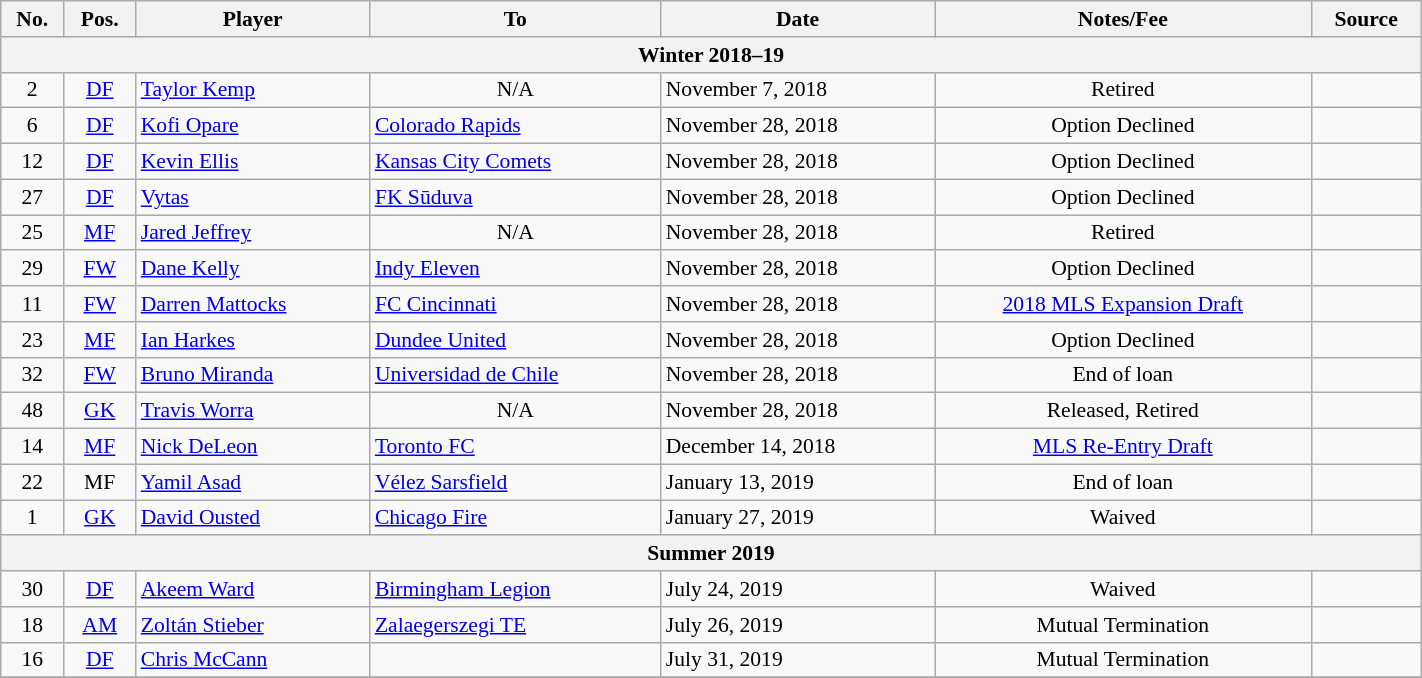<table class="wikitable" style="text-align:center; font-size:90%; width:75%;">
<tr>
<th>No.</th>
<th>Pos.</th>
<th>Player</th>
<th>To</th>
<th>Date</th>
<th>Notes/Fee</th>
<th>Source</th>
</tr>
<tr>
<th colspan=7>Winter 2018–19</th>
</tr>
<tr>
<td>2</td>
<td><a href='#'>DF</a></td>
<td align=left> <a href='#'>Taylor Kemp</a></td>
<td>N/A</td>
<td align=left>November 7, 2018</td>
<td>Retired</td>
<td></td>
</tr>
<tr>
<td>6</td>
<td><a href='#'>DF</a></td>
<td align=left> <a href='#'>Kofi Opare</a></td>
<td align=left> <a href='#'>Colorado Rapids</a></td>
<td align=left>November 28, 2018</td>
<td>Option Declined</td>
<td></td>
</tr>
<tr>
<td>12</td>
<td><a href='#'>DF</a></td>
<td align=left> <a href='#'>Kevin Ellis</a></td>
<td align=left> <a href='#'>Kansas City Comets</a></td>
<td align=left>November 28, 2018</td>
<td>Option Declined</td>
<td></td>
</tr>
<tr>
<td>27</td>
<td><a href='#'>DF</a></td>
<td align=left> <a href='#'>Vytas</a></td>
<td align=left> <a href='#'>FK Sūduva</a></td>
<td align=left>November 28, 2018</td>
<td>Option Declined</td>
<td></td>
</tr>
<tr>
<td>25</td>
<td><a href='#'>MF</a></td>
<td align=left> <a href='#'>Jared Jeffrey</a></td>
<td>N/A</td>
<td align=left>November 28, 2018</td>
<td>Retired</td>
<td></td>
</tr>
<tr>
<td>29</td>
<td><a href='#'>FW</a></td>
<td align=left> <a href='#'>Dane Kelly</a></td>
<td align=left> <a href='#'>Indy Eleven</a></td>
<td align=left>November 28, 2018</td>
<td>Option Declined</td>
<td></td>
</tr>
<tr>
<td>11</td>
<td><a href='#'>FW</a></td>
<td align=left> <a href='#'>Darren Mattocks</a></td>
<td align=left> <a href='#'>FC Cincinnati</a></td>
<td align=left>November 28, 2018</td>
<td><a href='#'>2018 MLS Expansion Draft</a></td>
<td></td>
</tr>
<tr>
<td>23</td>
<td><a href='#'>MF</a></td>
<td align=left> <a href='#'>Ian Harkes</a></td>
<td align=left> <a href='#'>Dundee United</a></td>
<td align=left>November 28, 2018</td>
<td>Option Declined</td>
<td></td>
</tr>
<tr>
<td>32</td>
<td><a href='#'>FW</a></td>
<td align=left> <a href='#'>Bruno Miranda</a></td>
<td align=left> <a href='#'>Universidad de Chile</a></td>
<td align=left>November 28, 2018</td>
<td>End of loan</td>
<td></td>
</tr>
<tr>
<td>48</td>
<td><a href='#'>GK</a></td>
<td align=left> <a href='#'>Travis Worra</a></td>
<td>N/A</td>
<td align=left>November 28, 2018</td>
<td>Released, Retired</td>
<td></td>
</tr>
<tr>
<td>14</td>
<td><a href='#'>MF</a></td>
<td align=left> <a href='#'>Nick DeLeon</a></td>
<td align=left> <a href='#'>Toronto FC</a></td>
<td align=left>December 14, 2018</td>
<td><a href='#'>MLS Re-Entry Draft</a></td>
<td></td>
</tr>
<tr>
<td>22</td>
<td>MF</td>
<td align=left> <a href='#'>Yamil Asad</a></td>
<td align=left> <a href='#'>Vélez Sarsfield</a></td>
<td align=left>January 13, 2019</td>
<td>End of loan</td>
<td></td>
</tr>
<tr>
<td>1</td>
<td><a href='#'>GK</a></td>
<td align=left> <a href='#'>David Ousted</a></td>
<td align=left> <a href='#'>Chicago Fire</a></td>
<td align=left>January 27, 2019</td>
<td>Waived</td>
<td></td>
</tr>
<tr>
<th colspan=7>Summer 2019</th>
</tr>
<tr>
<td>30</td>
<td><a href='#'>DF</a></td>
<td align=left> <a href='#'>Akeem Ward</a></td>
<td align=left> <a href='#'>Birmingham Legion</a></td>
<td align=left>July 24, 2019</td>
<td>Waived</td>
<td></td>
</tr>
<tr>
<td>18</td>
<td><a href='#'>AM</a></td>
<td align=left> <a href='#'>Zoltán Stieber</a></td>
<td align=left> <a href='#'>Zalaegerszegi TE</a></td>
<td align=left>July 26, 2019</td>
<td>Mutual Termination</td>
<td></td>
</tr>
<tr>
<td>16</td>
<td><a href='#'>DF</a></td>
<td align=left> <a href='#'>Chris McCann</a></td>
<td align=left></td>
<td align=left>July 31, 2019</td>
<td>Mutual Termination</td>
<td></td>
</tr>
<tr>
</tr>
</table>
